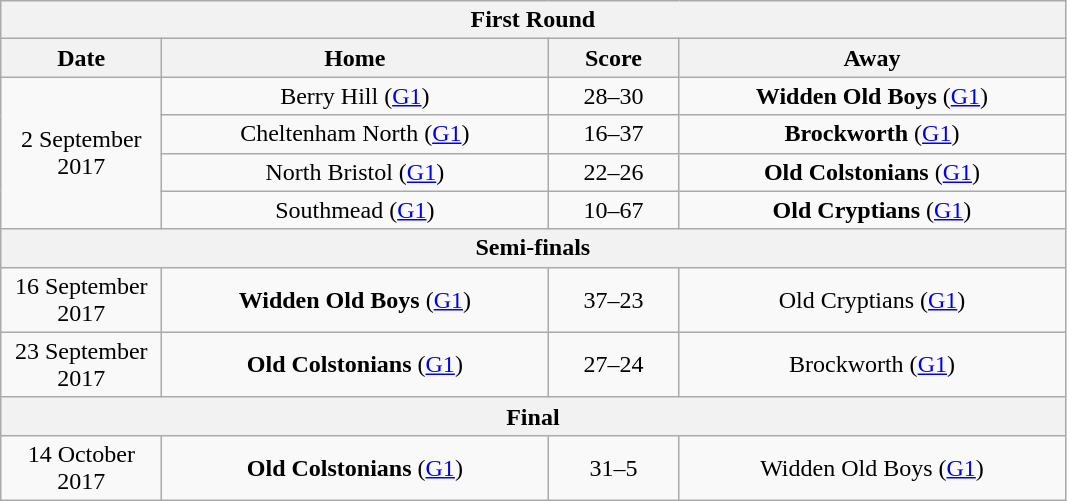<table class="wikitable" style="text-align: center">
<tr>
<th colspan=4>First Round</th>
</tr>
<tr>
<th width=100>Date</th>
<th width=250>Home</th>
<th width=80>Score</th>
<th width=250>Away</th>
</tr>
<tr>
<td rowspan=4>2 September 2017</td>
<td>Berry Hill (<a href='#'>G1</a>)</td>
<td>28–30</td>
<td><strong>Widden Old Boys</strong> (<a href='#'>G1</a>)</td>
</tr>
<tr>
<td>Cheltenham North (<a href='#'>G1</a>)</td>
<td>16–37</td>
<td><strong>Brockworth</strong> (<a href='#'>G1</a>)</td>
</tr>
<tr>
<td>North Bristol (<a href='#'>G1</a>)</td>
<td>22–26</td>
<td><strong>Old Colstonians</strong> (<a href='#'>G1</a>)</td>
</tr>
<tr>
<td>Southmead (<a href='#'>G1</a>)</td>
<td>10–67</td>
<td><strong>Old Cryptians</strong> (<a href='#'>G1</a>)</td>
</tr>
<tr>
<th colspan=4>Semi-finals</th>
</tr>
<tr>
<td>16 September 2017</td>
<td><strong>Widden Old Boys</strong> (<a href='#'>G1</a>)</td>
<td>37–23</td>
<td>Old Cryptians (<a href='#'>G1</a>)</td>
</tr>
<tr>
<td>23 September 2017</td>
<td><strong>Old Colstonians</strong> (<a href='#'>G1</a>)</td>
<td>27–24</td>
<td>Brockworth (<a href='#'>G1</a>)</td>
</tr>
<tr>
<th colspan=4>Final</th>
</tr>
<tr>
<td>14 October 2017</td>
<td><strong>Old Colstonians</strong> (<a href='#'>G1</a>)</td>
<td>31–5</td>
<td>Widden Old Boys (<a href='#'>G1</a>)</td>
</tr>
</table>
